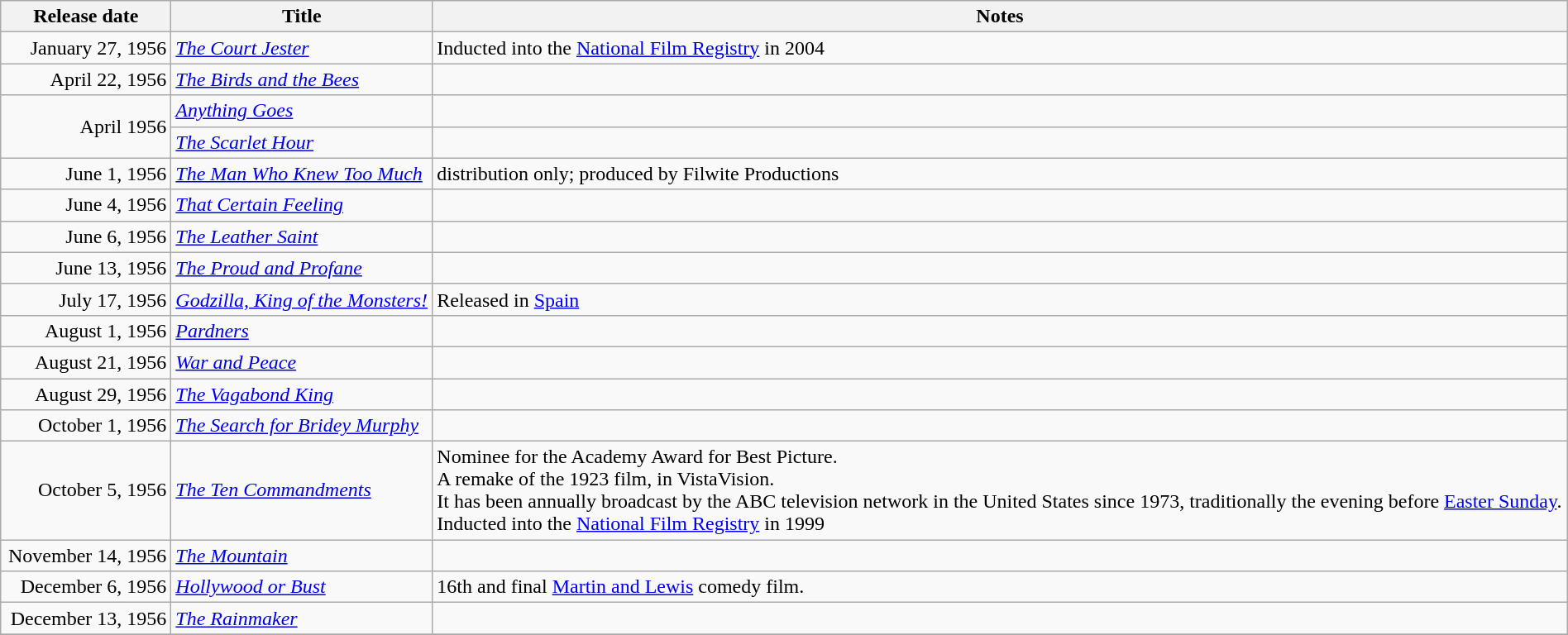<table class="wikitable sortable" style="width:100%;">
<tr>
<th scope="col" style="width:130px;">Release date</th>
<th>Title</th>
<th>Notes</th>
</tr>
<tr>
<td style="text-align:right;">January 27, 1956</td>
<td><em><a href='#'>The Court Jester</a></em></td>
<td>Inducted into the <a href='#'>National Film Registry</a> in 2004</td>
</tr>
<tr>
<td style="text-align:right;">April 22, 1956</td>
<td><em><a href='#'>The Birds and the Bees</a></em></td>
<td></td>
</tr>
<tr>
<td style="text-align:right;" rowspan="2">April 1956</td>
<td><em><a href='#'>Anything Goes</a></em></td>
<td></td>
</tr>
<tr>
<td><em><a href='#'>The Scarlet Hour</a></em></td>
<td></td>
</tr>
<tr>
<td style="text-align:right;">June 1, 1956</td>
<td><em><a href='#'>The Man Who Knew Too Much</a></em></td>
<td>distribution only; produced by Filwite Productions</td>
</tr>
<tr>
<td style="text-align:right;">June 4, 1956</td>
<td><em><a href='#'>That Certain Feeling</a></em></td>
<td></td>
</tr>
<tr>
<td style="text-align:right;">June 6, 1956</td>
<td><em><a href='#'>The Leather Saint</a></em></td>
<td></td>
</tr>
<tr>
<td style="text-align:right;">June 13, 1956</td>
<td><em><a href='#'>The Proud and Profane</a></em></td>
<td></td>
</tr>
<tr>
<td style="text-align:right;">July 17, 1956</td>
<td><em><a href='#'>Godzilla, King of the Monsters!</a></em></td>
<td>Released in <a href='#'>Spain</a></td>
</tr>
<tr>
<td style="text-align:right;">August 1, 1956</td>
<td><em><a href='#'>Pardners</a></em></td>
<td></td>
</tr>
<tr>
<td style="text-align:right;">August 21, 1956</td>
<td><em><a href='#'>War and Peace</a></em></td>
<td></td>
</tr>
<tr>
<td style="text-align:right;">August 29, 1956</td>
<td><em><a href='#'>The Vagabond King</a></em></td>
<td></td>
</tr>
<tr>
<td style="text-align:right;">October 1, 1956</td>
<td><em><a href='#'>The Search for Bridey Murphy</a></em></td>
<td></td>
</tr>
<tr>
<td style="text-align:right;">October 5, 1956</td>
<td><em><a href='#'>The Ten Commandments</a></em></td>
<td>Nominee for the Academy Award for Best Picture.<br>A remake of the 1923 film, in VistaVision.<br>It has been annually broadcast by the ABC television network in the United States since 1973, traditionally the evening before <a href='#'>Easter Sunday</a>.<br>Inducted into the <a href='#'>National Film Registry</a> in 1999</td>
</tr>
<tr>
<td style="text-align:right;">November 14, 1956</td>
<td><em><a href='#'>The Mountain</a></em></td>
<td></td>
</tr>
<tr>
<td style="text-align:right;">December 6, 1956</td>
<td><em><a href='#'>Hollywood or Bust</a></em></td>
<td>16th and final <a href='#'>Martin and Lewis</a> comedy film.</td>
</tr>
<tr>
<td style="text-align:right;">December 13, 1956</td>
<td><em><a href='#'>The Rainmaker</a></em></td>
<td></td>
</tr>
<tr>
</tr>
</table>
